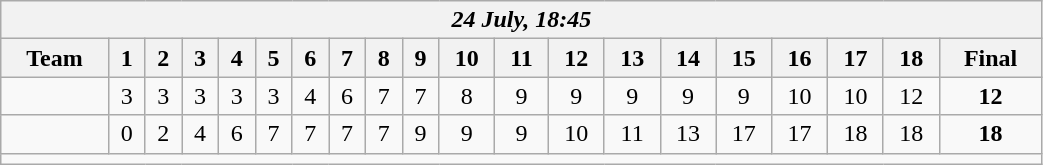<table class=wikitable style="text-align:center; width: 55%">
<tr>
<th colspan=20><em>24 July, 18:45</em></th>
</tr>
<tr>
<th>Team</th>
<th>1</th>
<th>2</th>
<th>3</th>
<th>4</th>
<th>5</th>
<th>6</th>
<th>7</th>
<th>8</th>
<th>9</th>
<th>10</th>
<th>11</th>
<th>12</th>
<th>13</th>
<th>14</th>
<th>15</th>
<th>16</th>
<th>17</th>
<th>18</th>
<th>Final</th>
</tr>
<tr>
<td align=left></td>
<td>3</td>
<td>3</td>
<td>3</td>
<td>3</td>
<td>3</td>
<td>4</td>
<td>6</td>
<td>7</td>
<td>7</td>
<td>8</td>
<td>9</td>
<td>9</td>
<td>9</td>
<td>9</td>
<td>9</td>
<td>10</td>
<td>10</td>
<td>12</td>
<td><strong>12</strong></td>
</tr>
<tr>
<td align=left><strong></strong></td>
<td>0</td>
<td>2</td>
<td>4</td>
<td>6</td>
<td>7</td>
<td>7</td>
<td>7</td>
<td>7</td>
<td>9</td>
<td>9</td>
<td>9</td>
<td>10</td>
<td>11</td>
<td>13</td>
<td>17</td>
<td>17</td>
<td>18</td>
<td>18</td>
<td><strong>18</strong></td>
</tr>
<tr>
<td colspan=20></td>
</tr>
</table>
